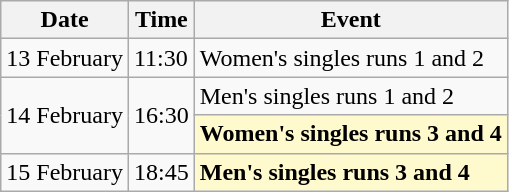<table class=wikitable>
<tr>
<th>Date</th>
<th>Time</th>
<th>Event</th>
</tr>
<tr>
<td>13 February</td>
<td>11:30</td>
<td>Women's singles runs 1 and 2</td>
</tr>
<tr>
<td rowspan=2>14 February</td>
<td rowspan=2>16:30</td>
<td>Men's singles runs 1 and 2</td>
</tr>
<tr>
<td style=background:lemonchiffon><strong>Women's singles runs 3 and 4</strong></td>
</tr>
<tr>
<td>15 February</td>
<td>18:45</td>
<td style="background:lemonchiffon"><strong>Men's singles runs 3 and 4</strong></td>
</tr>
</table>
